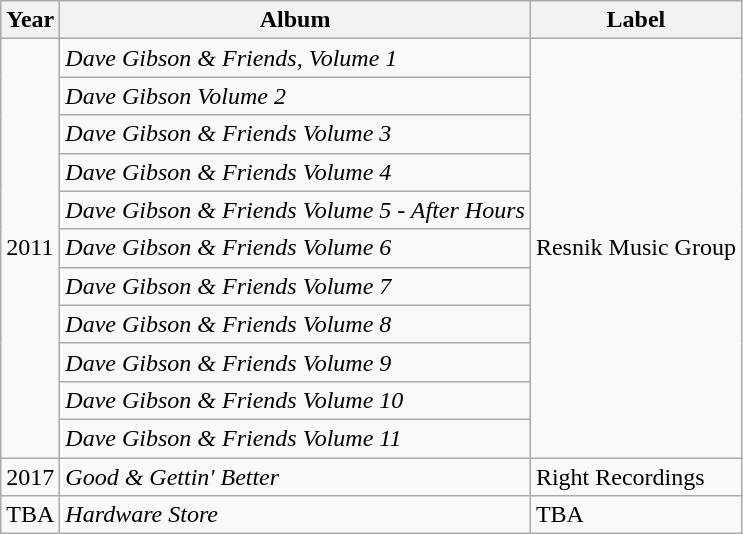<table class="wikitable">
<tr>
<th>Year</th>
<th>Album</th>
<th>Label</th>
</tr>
<tr>
<td rowspan="11">2011</td>
<td><em>Dave Gibson & Friends, Volume 1</em></td>
<td rowspan="11">Resnik Music Group</td>
</tr>
<tr>
<td><em>Dave Gibson Volume 2</em></td>
</tr>
<tr>
<td><em>Dave Gibson & Friends Volume 3</em></td>
</tr>
<tr>
<td><em>Dave Gibson & Friends Volume 4</em> </td>
</tr>
<tr>
<td><em>Dave Gibson & Friends Volume 5 - After Hours</em></td>
</tr>
<tr>
<td><em>Dave Gibson & Friends Volume 6</em></td>
</tr>
<tr>
<td><em>Dave Gibson & Friends Volume 7</em></td>
</tr>
<tr>
<td><em>Dave Gibson & Friends Volume 8</em></td>
</tr>
<tr>
<td><em>Dave Gibson & Friends Volume 9</em></td>
</tr>
<tr>
<td><em>Dave Gibson & Friends Volume 10</em></td>
</tr>
<tr>
<td><em>Dave Gibson & Friends Volume 11</em></td>
</tr>
<tr>
<td>2017</td>
<td><em>Good & Gettin' Better</em></td>
<td>Right Recordings</td>
</tr>
<tr>
<td>TBA</td>
<td><em>Hardware Store</em></td>
<td>TBA</td>
</tr>
</table>
